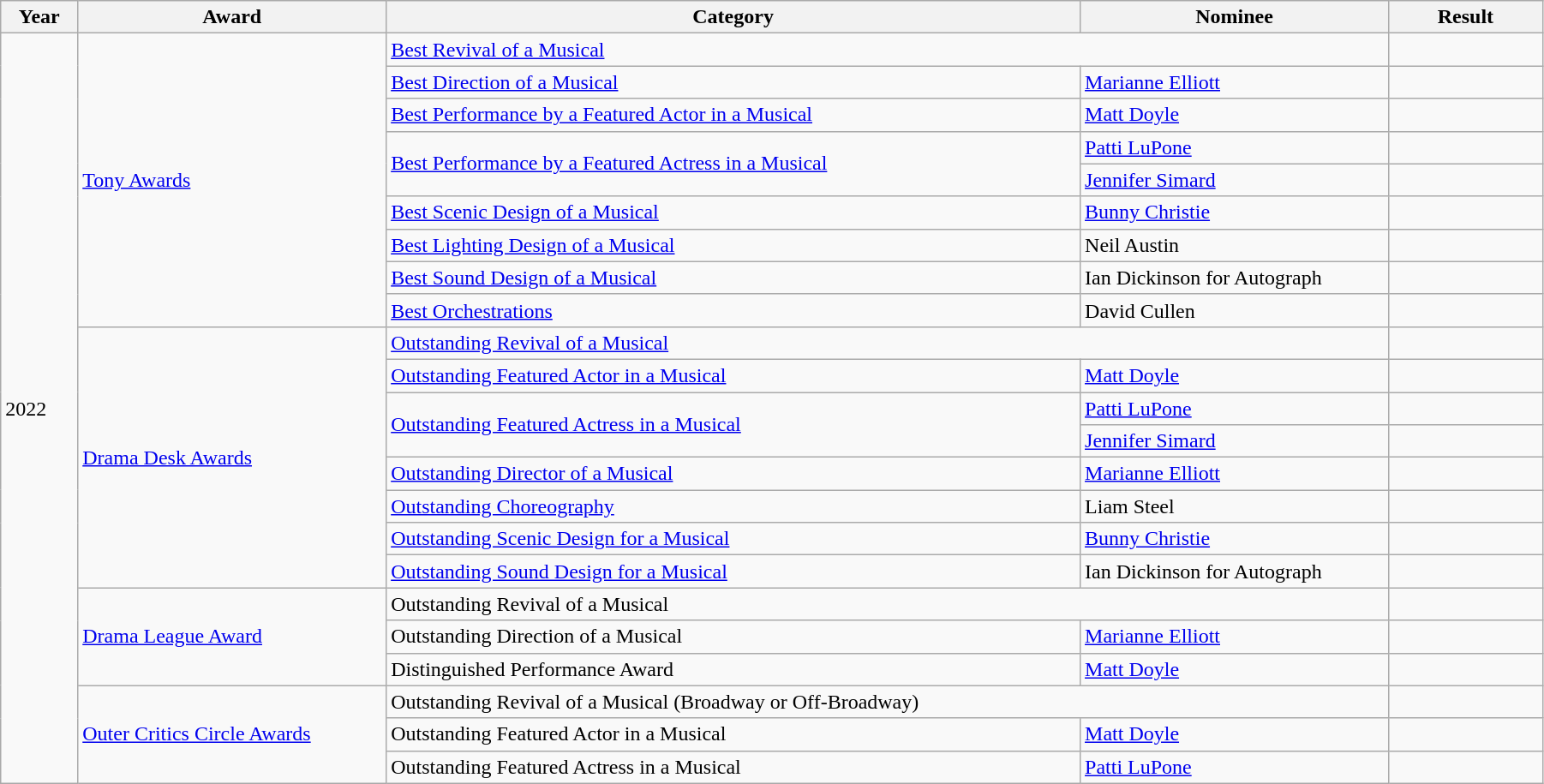<table class="wikitable" width="95%">
<tr>
<th width="5%">Year</th>
<th width="20%">Award</th>
<th width="45%">Category</th>
<th width="20%">Nominee</th>
<th width="10%">Result</th>
</tr>
<tr>
<td rowspan="23">2022</td>
<td rowspan="9"><a href='#'>Tony Awards</a></td>
<td colspan="2"><a href='#'>Best Revival of a Musical</a></td>
<td></td>
</tr>
<tr>
<td><a href='#'>Best Direction of a Musical</a></td>
<td><a href='#'>Marianne Elliott</a></td>
<td></td>
</tr>
<tr>
<td><a href='#'>Best Performance by a Featured Actor in a Musical</a></td>
<td><a href='#'>Matt Doyle</a></td>
<td></td>
</tr>
<tr>
<td rowspan="2"><a href='#'>Best Performance by a Featured Actress in a Musical</a></td>
<td><a href='#'>Patti LuPone</a></td>
<td></td>
</tr>
<tr>
<td><a href='#'>Jennifer Simard</a></td>
<td></td>
</tr>
<tr>
<td><a href='#'>Best Scenic Design of a Musical</a></td>
<td><a href='#'>Bunny Christie</a></td>
<td></td>
</tr>
<tr>
<td><a href='#'>Best Lighting Design of a Musical</a></td>
<td>Neil Austin</td>
<td></td>
</tr>
<tr>
<td><a href='#'>Best Sound Design of a Musical</a></td>
<td>Ian Dickinson for Autograph</td>
<td></td>
</tr>
<tr>
<td><a href='#'>Best Orchestrations</a></td>
<td>David Cullen</td>
<td></td>
</tr>
<tr>
<td rowspan="8"><a href='#'>Drama Desk Awards</a></td>
<td colspan="2"><a href='#'>Outstanding Revival of a Musical</a></td>
<td></td>
</tr>
<tr>
<td><a href='#'>Outstanding Featured Actor in a Musical</a></td>
<td><a href='#'>Matt Doyle</a></td>
<td></td>
</tr>
<tr>
<td rowspan="2"><a href='#'>Outstanding Featured Actress in a Musical</a></td>
<td><a href='#'>Patti LuPone</a></td>
<td></td>
</tr>
<tr>
<td><a href='#'>Jennifer Simard</a></td>
<td></td>
</tr>
<tr>
<td><a href='#'>Outstanding Director of a Musical</a></td>
<td><a href='#'>Marianne Elliott</a></td>
<td></td>
</tr>
<tr>
<td><a href='#'>Outstanding Choreography</a></td>
<td>Liam Steel</td>
<td></td>
</tr>
<tr>
<td><a href='#'>Outstanding Scenic Design for a Musical</a></td>
<td><a href='#'>Bunny Christie</a></td>
<td></td>
</tr>
<tr>
<td><a href='#'>Outstanding Sound Design for a Musical</a></td>
<td>Ian Dickinson for Autograph</td>
<td></td>
</tr>
<tr>
<td rowspan="3"><a href='#'>Drama League Award</a></td>
<td colspan="2">Outstanding Revival of a Musical</td>
<td></td>
</tr>
<tr>
<td>Outstanding Direction of a Musical</td>
<td><a href='#'>Marianne Elliott</a></td>
<td></td>
</tr>
<tr>
<td>Distinguished Performance Award</td>
<td><a href='#'>Matt Doyle</a></td>
<td></td>
</tr>
<tr>
<td rowspan="3"><a href='#'>Outer Critics Circle Awards</a></td>
<td colspan="2">Outstanding Revival of a Musical (Broadway or Off-Broadway)</td>
<td></td>
</tr>
<tr>
<td>Outstanding Featured Actor in a Musical</td>
<td><a href='#'>Matt Doyle</a></td>
<td></td>
</tr>
<tr>
<td>Outstanding Featured Actress in a Musical</td>
<td><a href='#'>Patti LuPone</a></td>
<td></td>
</tr>
</table>
